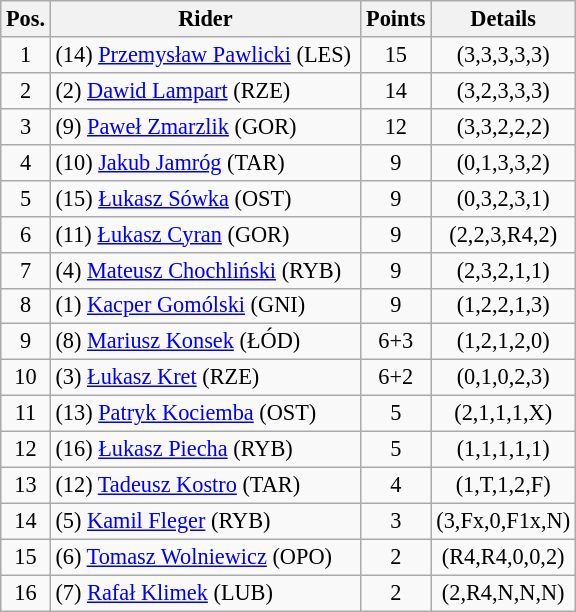<table class=wikitable style="font-size:93%;">
<tr>
<th width=25px>Pos.</th>
<th width=200px>Rider</th>
<th width=40px>Points</th>
<th width=70px>Details</th>
</tr>
<tr align=center>
<td>1</td>
<td align=left>(14) <a href='#'>Przemysław Pawlicki</a> (LES)</td>
<td>15</td>
<td>(3,3,3,3,3)</td>
</tr>
<tr align=center >
<td>2</td>
<td align=left>(2) <a href='#'>Dawid Lampart</a> (RZE)</td>
<td>14</td>
<td>(3,2,3,3,3)</td>
</tr>
<tr align=center >
<td>3</td>
<td align=left>(9) <a href='#'>Paweł Zmarzlik</a> (GOR)</td>
<td>12</td>
<td>(3,3,2,2,2)</td>
</tr>
<tr align=center >
<td>4</td>
<td align=left>(10) <a href='#'>Jakub Jamróg</a> (TAR)</td>
<td>9</td>
<td>(0,1,3,3,2)</td>
</tr>
<tr align=center >
<td>5</td>
<td align=left>(15) <a href='#'>Łukasz Sówka</a> (OST)</td>
<td>9</td>
<td>(0,3,2,3,1)</td>
</tr>
<tr align=center >
<td>6</td>
<td align=left>(11) <a href='#'>Łukasz Cyran</a> (GOR)</td>
<td>9</td>
<td>(2,2,3,R4,2)</td>
</tr>
<tr align=center >
<td>7</td>
<td align=left>(4) <a href='#'>Mateusz Chochliński</a> (RYB)</td>
<td>9</td>
<td>(2,3,2,1,1)</td>
</tr>
<tr align=center >
<td>8</td>
<td align=left>(1) <a href='#'>Kacper Gomólski</a> (GNI)</td>
<td>9</td>
<td>(1,2,2,1,3)</td>
</tr>
<tr align=center>
<td>9</td>
<td align=left >(8) <a href='#'>Mariusz Konsek</a> (ŁÓD)</td>
<td>6+3</td>
<td>(1,2,1,2,0)</td>
</tr>
<tr align=center>
<td>10</td>
<td align=left>(3) <a href='#'>Łukasz Kret</a> (RZE)</td>
<td>6+2</td>
<td>(0,1,0,2,3)</td>
</tr>
<tr align=center>
<td>11</td>
<td align=left>(13) <a href='#'>Patryk Kociemba</a> (OST)</td>
<td>5</td>
<td>(2,1,1,1,X)</td>
</tr>
<tr align=center>
<td>12</td>
<td align=left>(16) <a href='#'>Łukasz Piecha</a> (RYB)</td>
<td>5</td>
<td>(1,1,1,1,1)</td>
</tr>
<tr align=center>
<td>13</td>
<td align=left>(12) <a href='#'>Tadeusz Kostro</a> (TAR)</td>
<td>4</td>
<td>(1,T,1,2,F)</td>
</tr>
<tr align=center>
<td>14</td>
<td align=left>(5) <a href='#'>Kamil Fleger</a> (RYB)</td>
<td>3</td>
<td>(3,Fx,0,F1x,N)</td>
</tr>
<tr align=center>
<td>15</td>
<td align=left>(6) <a href='#'>Tomasz Wolniewicz</a> (OPO)</td>
<td>2</td>
<td>(R4,R4,0,0,2)</td>
</tr>
<tr align=center>
<td>16</td>
<td align=left>(7) <a href='#'>Rafał Klimek</a> (LUB)</td>
<td>2</td>
<td>(2,R4,N,N,N)</td>
</tr>
</table>
